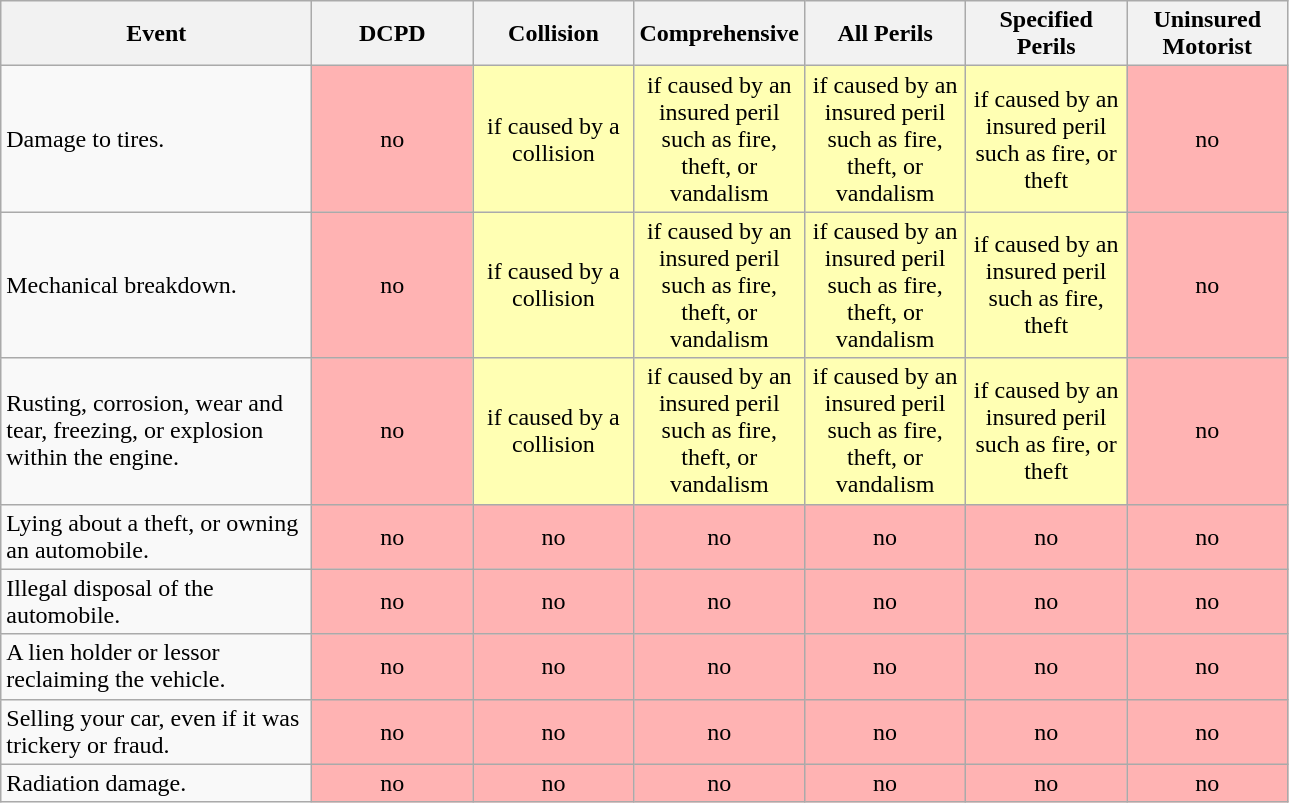<table class="wikitable">
<tr>
<th style="font-weight: bold; width:200px;">Event</th>
<th style="font-weight: bold; width:100px;">DCPD</th>
<th style="font-weight: bold; width:100px;">Collision</th>
<th style="font-weight: bold; width:100px;">Comprehensive</th>
<th style="font-weight: bold; width:100px;">All Perils</th>
<th style="font-weight: bold; width:100px;">Specified Perils</th>
<th style="font-weight: bold; width:100px;">Uninsured Motorist</th>
</tr>
<tr>
<td>Damage to tires.</td>
<td align=center style="background: #ffb3b3">no</td>
<td align=center style="background: #ffffb3">if caused by a collision</td>
<td align=center style="background: #ffffb3">if caused by an insured peril such as fire, theft, or vandalism</td>
<td align=center style="background: #ffffb3">if caused by an insured peril such as fire, theft, or vandalism</td>
<td align=center style="background: #ffffb3">if caused by an insured peril such as fire, or theft</td>
<td align=center style="background: #ffb3b3">no</td>
</tr>
<tr>
<td>Mechanical breakdown.</td>
<td align=center style="background: #ffb3b3">no</td>
<td align=center style="background: #ffffb3">if caused by a collision</td>
<td align=center style="background: #ffffb3">if caused by an insured peril such as fire, theft, or vandalism</td>
<td align=center style="background: #ffffb3">if caused by an insured peril such as fire, theft, or vandalism</td>
<td align=center style="background: #ffffb3">if caused by an insured peril such as fire, theft</td>
<td align=center style="background: #ffb3b3">no</td>
</tr>
<tr>
<td>Rusting, corrosion, wear and tear, freezing, or explosion within the engine.</td>
<td align=center style="background: #ffb3b3">no</td>
<td align=center style="background: #ffffb3">if caused by a collision</td>
<td align=center style="background: #ffffb3">if caused by an insured peril such as fire, theft, or vandalism</td>
<td align=center style="background: #ffffb3">if caused by an insured peril such as fire, theft, or vandalism</td>
<td align=center style="background: #ffffb3">if caused by an insured peril such as fire, or theft</td>
<td align=center style="background: #ffb3b3">no</td>
</tr>
<tr>
<td>Lying about a theft, or owning an automobile.</td>
<td align=center style="background: #ffb3b3">no</td>
<td align=center style="background: #ffb3b3">no</td>
<td align=center style="background: #ffb3b3">no</td>
<td align=center style="background: #ffb3b3">no</td>
<td align=center style="background: #ffb3b3">no</td>
<td align=center style="background: #ffb3b3">no</td>
</tr>
<tr>
<td>Illegal disposal of the automobile.</td>
<td align=center style="background: #ffb3b3">no</td>
<td align=center style="background: #ffb3b3">no</td>
<td align=center style="background: #ffb3b3">no</td>
<td align=center style="background: #ffb3b3">no</td>
<td align=center style="background: #ffb3b3">no</td>
<td align=center style="background: #ffb3b3">no</td>
</tr>
<tr>
<td>A lien holder or lessor reclaiming the vehicle.</td>
<td align=center style="background: #ffb3b3">no</td>
<td align=center style="background: #ffb3b3">no</td>
<td align=center style="background: #ffb3b3">no</td>
<td align=center style="background: #ffb3b3">no</td>
<td align=center style="background: #ffb3b3">no</td>
<td align=center style="background: #ffb3b3">no</td>
</tr>
<tr>
<td>Selling your car, even if it was trickery or fraud.</td>
<td align=center style="background: #ffb3b3">no</td>
<td align=center style="background: #ffb3b3">no</td>
<td align=center style="background: #ffb3b3">no</td>
<td align=center style="background: #ffb3b3">no</td>
<td align=center style="background: #ffb3b3">no</td>
<td align=center style="background: #ffb3b3">no</td>
</tr>
<tr>
<td>Radiation damage.</td>
<td align=center style="background: #ffb3b3">no</td>
<td align=center style="background: #ffb3b3">no</td>
<td align=center style="background: #ffb3b3">no</td>
<td align=center style="background: #ffb3b3">no</td>
<td align=center style="background: #ffb3b3">no</td>
<td align=center style="background: #ffb3b3">no</td>
</tr>
</table>
